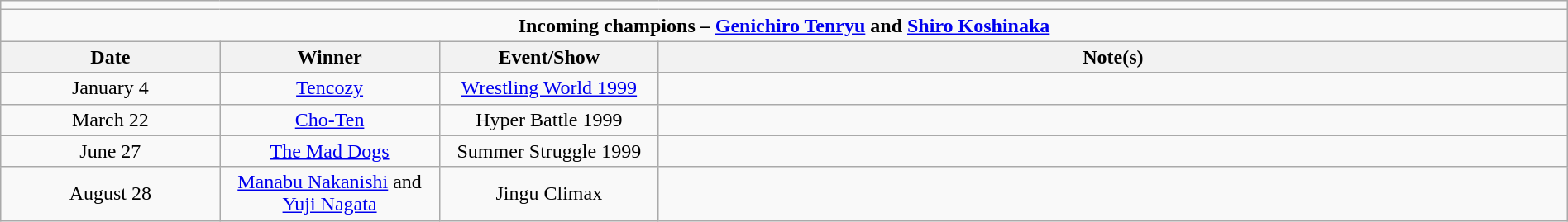<table class="wikitable" style="text-align:center; width:100%;">
<tr>
<td colspan="5"></td>
</tr>
<tr>
<td colspan="5"><strong>Incoming champions – <a href='#'>Genichiro Tenryu</a> and <a href='#'>Shiro Koshinaka</a></strong></td>
</tr>
<tr>
<th width=14%>Date</th>
<th width=14%>Winner</th>
<th width=14%>Event/Show</th>
<th width=58%>Note(s)</th>
</tr>
<tr>
<td>January 4</td>
<td><a href='#'>Tencozy</a><br></td>
<td><a href='#'>Wrestling World 1999</a></td>
<td align="left"></td>
</tr>
<tr>
<td>March 22</td>
<td><a href='#'>Cho-Ten</a><br></td>
<td>Hyper Battle 1999</td>
<td align="left"></td>
</tr>
<tr>
<td>June 27</td>
<td><a href='#'>The Mad Dogs</a><br></td>
<td>Summer Struggle 1999</td>
<td align="left"></td>
</tr>
<tr>
<td>August 28</td>
<td><a href='#'>Manabu Nakanishi</a> and <a href='#'>Yuji Nagata</a></td>
<td>Jingu Climax</td>
<td align="left"></td>
</tr>
</table>
